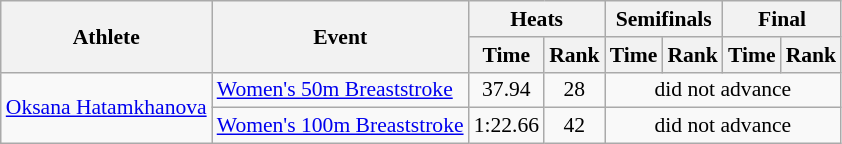<table class=wikitable style="font-size:90%">
<tr>
<th rowspan="2">Athlete</th>
<th rowspan="2">Event</th>
<th colspan="2">Heats</th>
<th colspan="2">Semifinals</th>
<th colspan="2">Final</th>
</tr>
<tr>
<th>Time</th>
<th>Rank</th>
<th>Time</th>
<th>Rank</th>
<th>Time</th>
<th>Rank</th>
</tr>
<tr>
<td rowspan="2"><a href='#'>Oksana Hatamkhanova</a></td>
<td><a href='#'>Women's 50m Breaststroke</a></td>
<td align=center>37.94</td>
<td align=center>28</td>
<td align=center colspan=4>did not advance</td>
</tr>
<tr>
<td><a href='#'>Women's 100m Breaststroke</a></td>
<td align=center>1:22.66</td>
<td align=center>42</td>
<td align=center colspan=4>did not advance</td>
</tr>
</table>
